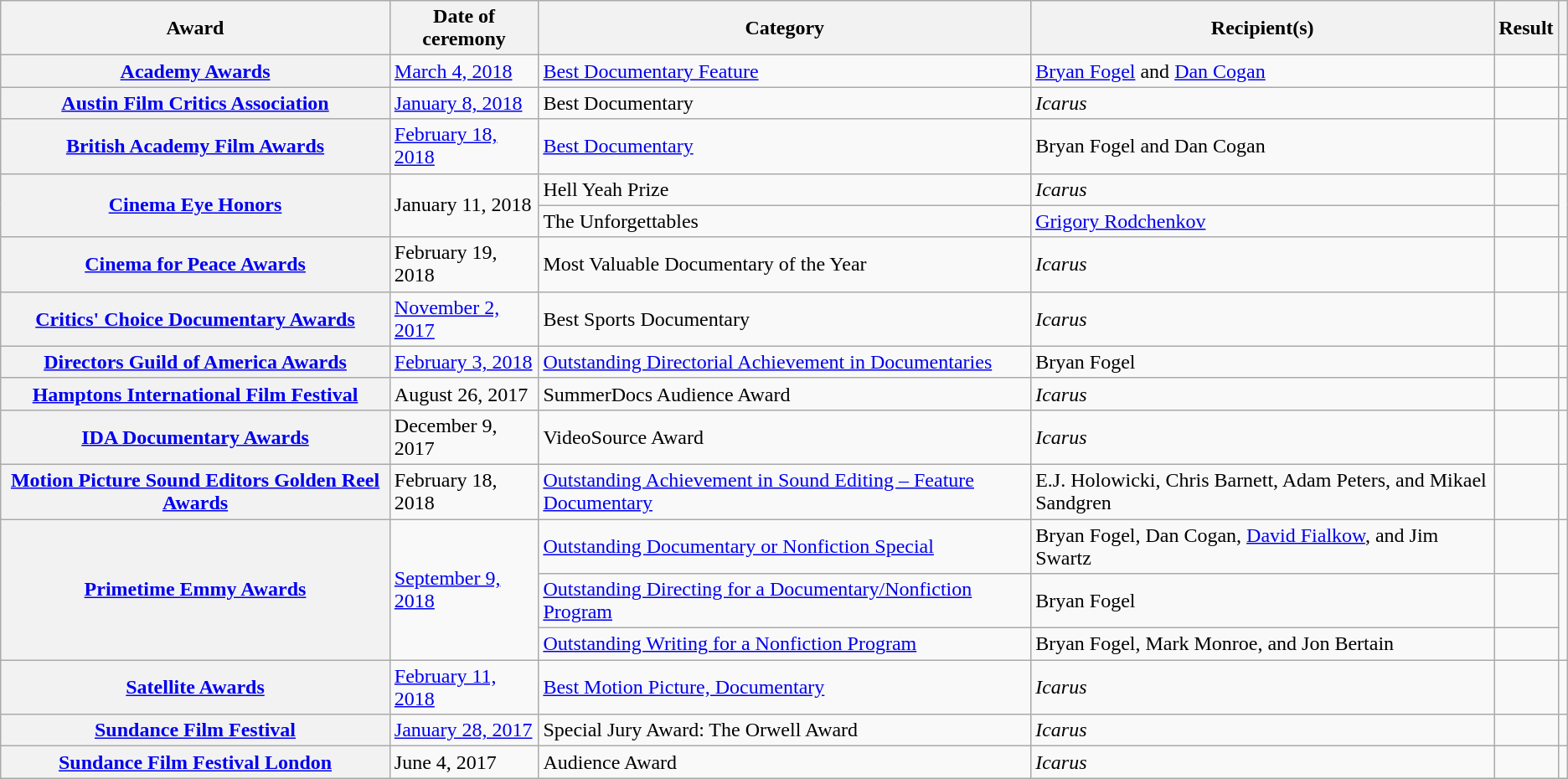<table class="wikitable plainrowheaders sortable">
<tr>
<th scope="col">Award</th>
<th scope="col">Date of ceremony</th>
<th scope="col">Category</th>
<th scope="col">Recipient(s)</th>
<th scope="col">Result</th>
<th scope="col" class="unsortable"></th>
</tr>
<tr>
<th scope="row"><a href='#'>Academy Awards</a></th>
<td><a href='#'>March 4, 2018</a></td>
<td><a href='#'>Best Documentary Feature</a></td>
<td><a href='#'>Bryan Fogel</a> and <a href='#'>Dan Cogan</a></td>
<td></td>
<td style="text-align:center;"></td>
</tr>
<tr>
<th scope="row"><a href='#'>Austin Film Critics Association</a></th>
<td><a href='#'>January 8, 2018</a></td>
<td>Best Documentary</td>
<td><em>Icarus</em></td>
<td></td>
<td style="text-align:center;"></td>
</tr>
<tr>
<th scope="row"><a href='#'>British Academy Film Awards</a></th>
<td><a href='#'>February 18, 2018</a></td>
<td><a href='#'>Best Documentary</a></td>
<td>Bryan Fogel and Dan Cogan</td>
<td></td>
<td style="text-align:center;"></td>
</tr>
<tr>
<th scope="row" rowspan="2"><a href='#'>Cinema Eye Honors</a></th>
<td rowspan="2">January 11, 2018</td>
<td>Hell Yeah Prize</td>
<td><em>Icarus</em></td>
<td></td>
<td rowspan="2" style="text-align:center;"></td>
</tr>
<tr>
<td>The Unforgettables</td>
<td><a href='#'>Grigory Rodchenkov</a></td>
<td></td>
</tr>
<tr>
<th scope="row"><a href='#'>Cinema for Peace Awards</a></th>
<td>February 19, 2018</td>
<td>Most Valuable Documentary of the Year</td>
<td><em>Icarus</em></td>
<td></td>
<td style="text-align:center;"></td>
</tr>
<tr>
<th scope="row"><a href='#'>Critics' Choice Documentary Awards</a></th>
<td><a href='#'>November 2, 2017</a></td>
<td>Best Sports Documentary</td>
<td><em>Icarus</em></td>
<td></td>
<td style="text-align:center;"></td>
</tr>
<tr>
<th scope="row"><a href='#'>Directors Guild of America Awards</a></th>
<td><a href='#'>February 3, 2018</a></td>
<td><a href='#'>Outstanding Directorial Achievement in Documentaries</a></td>
<td>Bryan Fogel</td>
<td></td>
<td align="center"></td>
</tr>
<tr>
<th scope="row"><a href='#'>Hamptons International Film Festival</a></th>
<td>August 26, 2017</td>
<td>SummerDocs Audience Award</td>
<td><em>Icarus</em></td>
<td></td>
<td align="center"></td>
</tr>
<tr>
<th scope="row"><a href='#'>IDA Documentary Awards</a></th>
<td>December 9, 2017</td>
<td>VideoSource Award</td>
<td><em>Icarus</em></td>
<td></td>
<td style="text-align:center;"></td>
</tr>
<tr>
<th scope="row"><a href='#'>Motion Picture Sound Editors Golden Reel Awards</a></th>
<td>February 18, 2018</td>
<td><a href='#'>Outstanding Achievement in Sound Editing – Feature Documentary</a></td>
<td>E.J. Holowicki, Chris Barnett, Adam Peters, and Mikael Sandgren</td>
<td></td>
<td style="text-align:center;"></td>
</tr>
<tr>
<th scope=row rowspan="3"><a href='#'>Primetime Emmy Awards</a></th>
<td rowspan="3"><a href='#'>September 9, 2018</a></td>
<td><a href='#'>Outstanding Documentary or Nonfiction Special</a></td>
<td>Bryan Fogel, Dan Cogan, <a href='#'>David Fialkow</a>, and Jim Swartz</td>
<td></td>
<td rowspan="3" style="text-align:center;"></td>
</tr>
<tr>
<td><a href='#'>Outstanding Directing for a Documentary/Nonfiction Program</a></td>
<td>Bryan Fogel</td>
<td></td>
</tr>
<tr>
<td><a href='#'>Outstanding Writing for a Nonfiction Program</a></td>
<td>Bryan Fogel, Mark Monroe, and Jon Bertain</td>
<td></td>
</tr>
<tr>
<th scope="row"><a href='#'>Satellite Awards</a></th>
<td><a href='#'>February 11, 2018</a></td>
<td><a href='#'>Best Motion Picture, Documentary</a></td>
<td><em>Icarus</em></td>
<td></td>
<td style="text-align:center;"></td>
</tr>
<tr>
<th scope="row"><a href='#'>Sundance Film Festival</a></th>
<td><a href='#'>January 28, 2017</a></td>
<td>Special Jury Award: The Orwell Award</td>
<td><em>Icarus</em></td>
<td></td>
<td style="text-align:center;"></td>
</tr>
<tr>
<th scope="row"><a href='#'>Sundance Film Festival London</a></th>
<td>June 4, 2017</td>
<td>Audience Award</td>
<td><em>Icarus</em></td>
<td></td>
<td style="text-align:center;"></td>
</tr>
</table>
